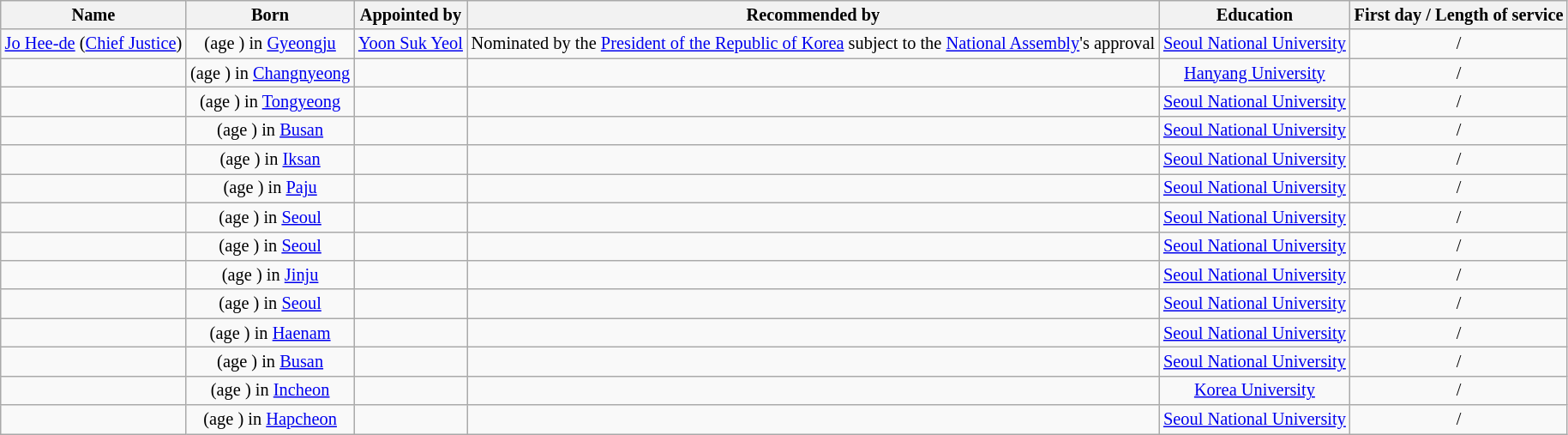<table class="wikitable sortable" style="font-size:85%; text-align:center">
<tr>
<th>Name</th>
<th>Born</th>
<th>Appointed by</th>
<th>Recommended by</th>
<th>Education</th>
<th>First day / Length of service</th>
</tr>
<tr>
<td><a href='#'>Jo Hee-de</a> (<a href='#'>Chief Justice</a>)</td>
<td> (age ) in <a href='#'>Gyeongju</a></td>
<td><a href='#'>Yoon Suk Yeol</a></td>
<td>Nominated by the <a href='#'>President of the Republic of Korea</a> subject to the <a href='#'>National Assembly</a>'s approval</td>
<td><a href='#'>Seoul National University</a></td>
<td> / </td>
</tr>
<tr>
<td><strong></strong></td>
<td> (age ) in <a href='#'>Changnyeong</a></td>
<td></td>
<td></td>
<td><a href='#'>Hanyang University</a></td>
<td> / </td>
</tr>
<tr>
<td><strong></strong></td>
<td> (age ) in <a href='#'>Tongyeong</a></td>
<td></td>
<td></td>
<td><a href='#'>Seoul National University</a></td>
<td> / </td>
</tr>
<tr>
<td><strong></strong></td>
<td> (age ) in <a href='#'>Busan</a></td>
<td></td>
<td></td>
<td><a href='#'>Seoul National University</a></td>
<td> / </td>
</tr>
<tr>
<td><strong></strong></td>
<td> (age ) in <a href='#'>Iksan</a></td>
<td></td>
<td></td>
<td><a href='#'>Seoul National University</a></td>
<td> / </td>
</tr>
<tr>
<td><strong></strong></td>
<td> (age ) in <a href='#'>Paju</a></td>
<td></td>
<td></td>
<td><a href='#'>Seoul National University</a></td>
<td> / </td>
</tr>
<tr>
<td><strong></strong></td>
<td> (age ) in <a href='#'>Seoul</a></td>
<td></td>
<td></td>
<td><a href='#'>Seoul National University</a></td>
<td> / </td>
</tr>
<tr>
<td><strong></strong></td>
<td> (age ) in <a href='#'>Seoul</a></td>
<td></td>
<td></td>
<td><a href='#'>Seoul National University</a></td>
<td> / </td>
</tr>
<tr>
<td><strong></strong></td>
<td> (age ) in <a href='#'>Jinju</a></td>
<td></td>
<td></td>
<td><a href='#'>Seoul National University</a></td>
<td> / </td>
</tr>
<tr>
<td><strong></strong></td>
<td> (age ) in <a href='#'>Seoul</a></td>
<td></td>
<td></td>
<td><a href='#'>Seoul National University</a></td>
<td> / </td>
</tr>
<tr>
<td><strong></strong></td>
<td> (age ) in <a href='#'>Haenam</a></td>
<td></td>
<td></td>
<td><a href='#'>Seoul National University</a></td>
<td> / </td>
</tr>
<tr>
<td><strong></strong></td>
<td> (age ) in <a href='#'>Busan</a></td>
<td></td>
<td></td>
<td><a href='#'>Seoul National University</a></td>
<td> / </td>
</tr>
<tr>
<td><strong></strong></td>
<td> (age ) in <a href='#'>Incheon</a></td>
<td></td>
<td></td>
<td><a href='#'>Korea University</a></td>
<td> / </td>
</tr>
<tr>
<td><strong></strong></td>
<td> (age ) in <a href='#'>Hapcheon</a></td>
<td></td>
<td></td>
<td><a href='#'>Seoul National University</a></td>
<td> / </td>
</tr>
</table>
